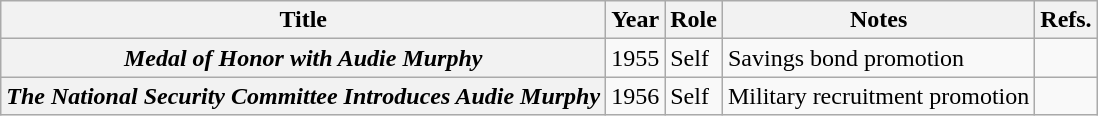<table class="wikitable sortable plainrowheaders">
<tr>
<th>Title</th>
<th>Year</th>
<th>Role</th>
<th>Notes</th>
<th class="unsortable">Refs.</th>
</tr>
<tr>
<th scope="row"><em>Medal of Honor with Audie Murphy</em></th>
<td>1955</td>
<td>Self</td>
<td>Savings bond promotion</td>
<td></td>
</tr>
<tr>
<th scope="row"><em>The National Security Committee Introduces Audie Murphy</em></th>
<td>1956</td>
<td>Self</td>
<td>Military recruitment promotion</td>
<td></td>
</tr>
</table>
